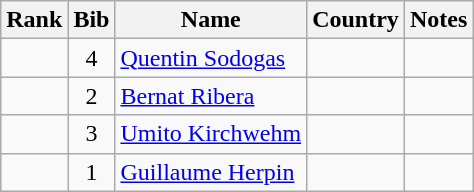<table class="wikitable" style="text-align:center;">
<tr>
<th>Rank</th>
<th>Bib</th>
<th>Name</th>
<th>Country</th>
<th>Notes</th>
</tr>
<tr>
<td></td>
<td>4</td>
<td align=left><a href='#'>Quentin Sodogas</a></td>
<td align=left></td>
<td></td>
</tr>
<tr>
<td></td>
<td>2</td>
<td align=left><a href='#'>Bernat Ribera</a></td>
<td align=left></td>
<td></td>
</tr>
<tr>
<td></td>
<td>3</td>
<td align=left><a href='#'>Umito Kirchwehm</a></td>
<td align=left></td>
<td></td>
</tr>
<tr>
<td></td>
<td>1</td>
<td align=left><a href='#'>Guillaume Herpin</a></td>
<td align=left></td>
<td></td>
</tr>
</table>
